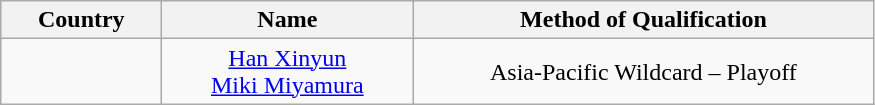<table class="wikitable" style="text-align: center;">
<tr>
<th style="width:100px;">Country</th>
<th width=160>Name</th>
<th width=300>Method of Qualification</th>
</tr>
<tr>
<td> <br> </td>
<td><a href='#'>Han Xinyun</a> <br> <a href='#'>Miki Miyamura</a></td>
<td>Asia-Pacific Wildcard – Playoff</td>
</tr>
</table>
